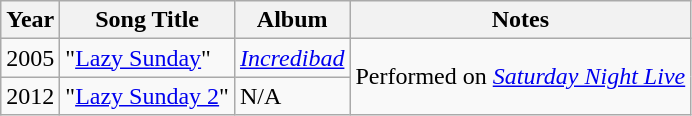<table class="wikitable">
<tr>
<th>Year</th>
<th>Song Title</th>
<th>Album</th>
<th>Notes</th>
</tr>
<tr>
<td>2005</td>
<td>"<a href='#'>Lazy Sunday</a>"</td>
<td><em><a href='#'>Incredibad</a></em></td>
<td rowspan="2">Performed on <em><a href='#'>Saturday Night Live</a></em></td>
</tr>
<tr>
<td>2012</td>
<td>"<a href='#'>Lazy Sunday 2</a>"</td>
<td>N/A</td>
</tr>
</table>
